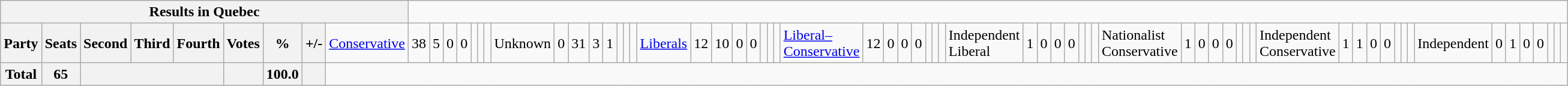<table class="wikitable">
<tr>
<th colspan=10>Results in Quebec</th>
</tr>
<tr>
<th colspan=2>Party</th>
<th>Seats</th>
<th>Second</th>
<th>Third</th>
<th>Fourth</th>
<th>Votes</th>
<th>%</th>
<th>+/-<br></th>
<td><a href='#'>Conservative</a></td>
<td align="right">38</td>
<td align="right">5</td>
<td align="right">0</td>
<td align="right">0</td>
<td align="right"></td>
<td align="right"></td>
<td align="right"><br></td>
<td>Unknown</td>
<td align="right">0</td>
<td align="right">31</td>
<td align="right">3</td>
<td align="right">1</td>
<td align="right"></td>
<td align="right"></td>
<td align="right"><br></td>
<td><a href='#'>Liberals</a></td>
<td align="right">12</td>
<td align="right">10</td>
<td align="right">0</td>
<td align="right">0</td>
<td align="right"></td>
<td align="right"></td>
<td align="right"><br></td>
<td><a href='#'>Liberal–Conservative</a></td>
<td align="right">12</td>
<td align="right">0</td>
<td align="right">0</td>
<td align="right">0</td>
<td align="right"></td>
<td align="right"></td>
<td align="right"><br></td>
<td>Independent Liberal</td>
<td align="right">1</td>
<td align="right">0</td>
<td align="right">0</td>
<td align="right">0</td>
<td align="right"></td>
<td align="right"></td>
<td align="right"><br></td>
<td>Nationalist Conservative</td>
<td align="right">1</td>
<td align="right">0</td>
<td align="right">0</td>
<td align="right">0</td>
<td align="right"></td>
<td align="right"></td>
<td align="right"><br></td>
<td>Independent Conservative</td>
<td align="right">1</td>
<td align="right">1</td>
<td align="right">0</td>
<td align="right">0</td>
<td align="right"></td>
<td align="right"></td>
<td align="right"><br></td>
<td>Independent</td>
<td align="right">0</td>
<td align="right">1</td>
<td align="right">0</td>
<td align="right">0</td>
<td align="right"></td>
<td align="right"></td>
<td align="right"></td>
</tr>
<tr>
<th colspan="2">Total</th>
<th>65</th>
<th colspan="3"></th>
<th></th>
<th>100.0</th>
<th></th>
</tr>
</table>
